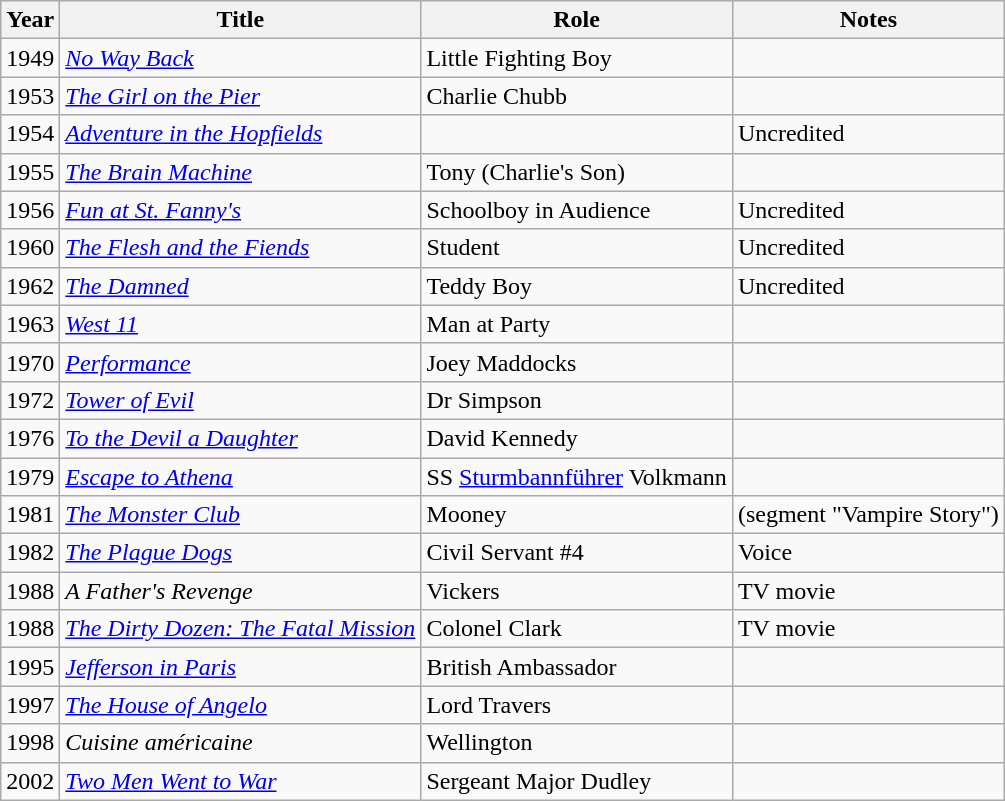<table class="wikitable">
<tr>
<th>Year</th>
<th>Title</th>
<th>Role</th>
<th>Notes</th>
</tr>
<tr>
<td>1949</td>
<td><em><a href='#'>No Way Back</a></em></td>
<td>Little Fighting Boy</td>
<td></td>
</tr>
<tr>
<td>1953</td>
<td><em><a href='#'>The Girl on the Pier</a></em></td>
<td>Charlie Chubb</td>
<td></td>
</tr>
<tr>
<td>1954</td>
<td><em><a href='#'>Adventure in the Hopfields</a></em></td>
<td></td>
<td>Uncredited</td>
</tr>
<tr>
<td>1955</td>
<td><em><a href='#'>The Brain Machine</a></em></td>
<td>Tony (Charlie's Son)</td>
<td></td>
</tr>
<tr>
<td>1956</td>
<td><em><a href='#'>Fun at St. Fanny's</a></em></td>
<td>Schoolboy in Audience</td>
<td>Uncredited</td>
</tr>
<tr>
<td>1960</td>
<td><em><a href='#'>The Flesh and the Fiends</a></em></td>
<td>Student</td>
<td>Uncredited</td>
</tr>
<tr>
<td>1962</td>
<td><em><a href='#'>The Damned</a></em></td>
<td>Teddy Boy</td>
<td>Uncredited</td>
</tr>
<tr>
<td>1963</td>
<td><em><a href='#'>West 11</a></em></td>
<td>Man at Party</td>
<td></td>
</tr>
<tr>
<td>1970</td>
<td><em><a href='#'>Performance</a></em></td>
<td>Joey Maddocks</td>
<td></td>
</tr>
<tr>
<td>1972</td>
<td><em><a href='#'>Tower of Evil</a></em></td>
<td>Dr Simpson</td>
<td></td>
</tr>
<tr>
<td>1976</td>
<td><em><a href='#'>To the Devil a Daughter</a></em></td>
<td>David Kennedy</td>
<td></td>
</tr>
<tr>
<td>1979</td>
<td><em><a href='#'>Escape to Athena</a></em></td>
<td>SS <a href='#'>Sturmbannführer</a> Volkmann</td>
<td></td>
</tr>
<tr>
<td>1981</td>
<td><em><a href='#'>The Monster Club</a></em></td>
<td>Mooney</td>
<td>(segment "Vampire Story")</td>
</tr>
<tr>
<td>1982</td>
<td><em><a href='#'>The Plague Dogs</a></em></td>
<td>Civil Servant #4</td>
<td>Voice</td>
</tr>
<tr>
<td>1988</td>
<td><em>A Father's Revenge</em></td>
<td>Vickers</td>
<td>TV movie</td>
</tr>
<tr>
<td>1988</td>
<td><em><a href='#'>The Dirty Dozen: The Fatal Mission</a></em></td>
<td>Colonel Clark</td>
<td>TV movie</td>
</tr>
<tr>
<td>1995</td>
<td><em><a href='#'>Jefferson in Paris</a></em></td>
<td>British Ambassador</td>
<td></td>
</tr>
<tr>
<td>1997</td>
<td><em><a href='#'>The House of Angelo</a></em></td>
<td>Lord Travers</td>
<td></td>
</tr>
<tr>
<td>1998</td>
<td><em>Cuisine américaine</em></td>
<td>Wellington</td>
<td></td>
</tr>
<tr>
<td>2002</td>
<td><em><a href='#'>Two Men Went to War</a></em></td>
<td>Sergeant Major Dudley</td>
<td></td>
</tr>
</table>
